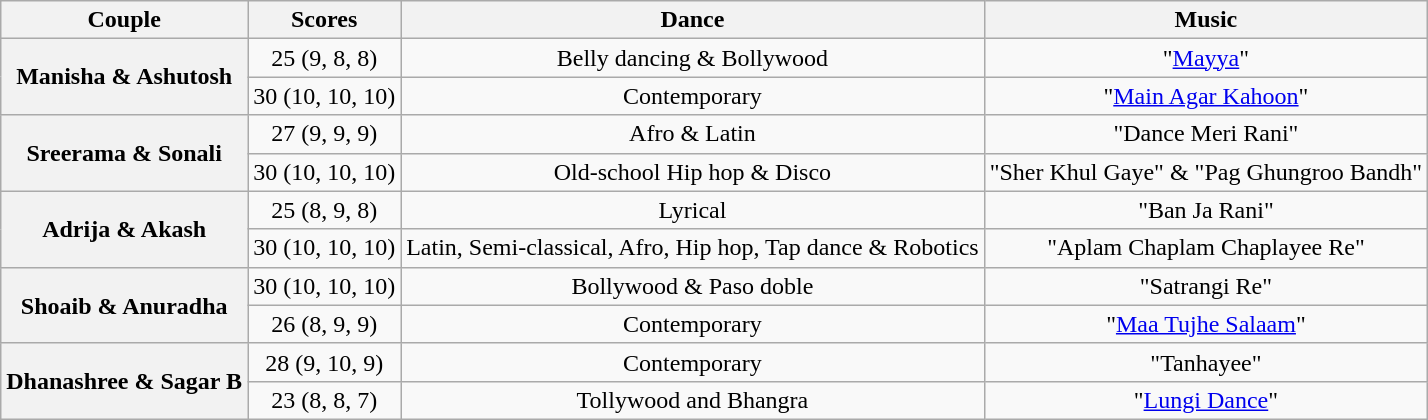<table class="wikitable plainrowheaders sortable" style="text-align:center;">
<tr>
<th class="sortable" scope="col" style="text-align:center">Couple</th>
<th scope="col">Scores</th>
<th class="unsortable" scope="col">Dance</th>
<th scope="col" class="unsortable">Music</th>
</tr>
<tr>
<th rowspan="2">Manisha & Ashutosh</th>
<td>25 (9, 8, 8)</td>
<td>Belly dancing & Bollywood</td>
<td>"<a href='#'>Mayya</a>"</td>
</tr>
<tr>
<td>30 (10, 10, 10)</td>
<td>Contemporary</td>
<td>"<a href='#'>Main Agar Kahoon</a>"</td>
</tr>
<tr>
<th rowspan="2">Sreerama & Sonali</th>
<td>27 (9, 9, 9)</td>
<td>Afro & Latin</td>
<td>"Dance Meri Rani"</td>
</tr>
<tr>
<td>30 (10, 10, 10)</td>
<td>Old-school Hip hop & Disco</td>
<td>"Sher Khul Gaye" & "Pag Ghungroo Bandh"</td>
</tr>
<tr>
<th rowspan="2">Adrija & Akash</th>
<td>25 (8, 9, 8)</td>
<td>Lyrical</td>
<td>"Ban Ja Rani"</td>
</tr>
<tr>
<td>30 (10, 10, 10)</td>
<td>Latin, Semi-classical, Afro, Hip hop, Tap dance & Robotics</td>
<td>"Aplam Chaplam Chaplayee Re"</td>
</tr>
<tr>
<th rowspan="2">Shoaib & Anuradha</th>
<td>30 (10, 10, 10)</td>
<td>Bollywood & Paso doble</td>
<td>"Satrangi Re"</td>
</tr>
<tr>
<td>26 (8, 9, 9)</td>
<td>Contemporary</td>
<td>"<a href='#'>Maa Tujhe Salaam</a>"</td>
</tr>
<tr>
<th rowspan="2">Dhanashree & Sagar B</th>
<td>28 (9, 10, 9)</td>
<td>Contemporary</td>
<td>"Tanhayee"</td>
</tr>
<tr>
<td>23 (8, 8, 7)</td>
<td>Tollywood and Bhangra</td>
<td>"<a href='#'>Lungi Dance</a>"</td>
</tr>
</table>
